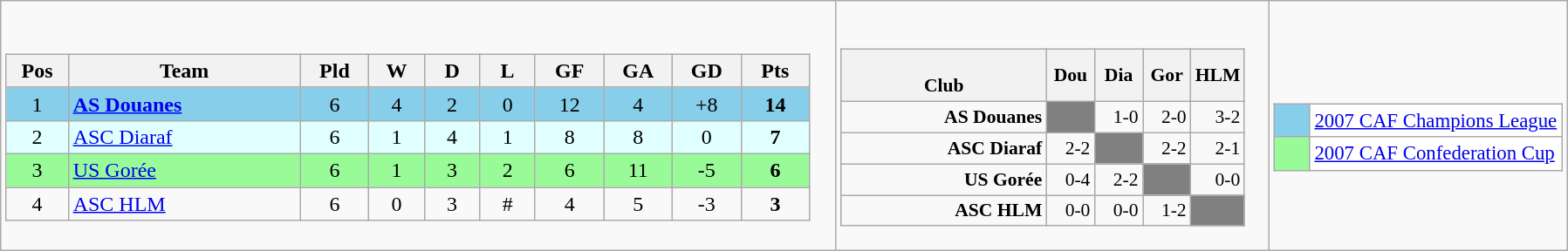<table class="wikitable">
<tr>
<td><br><table class="wikitable" style="text-align: center;">
<tr>
<th style="width: 40px;">Pos</th>
<th style="width: 170px;">Team</th>
<th style="width: 45px;">Pld</th>
<th style="width: 35px;">W</th>
<th style="width: 35px;">D</th>
<th style="width: 35px;">L</th>
<th style="width: 45px;">GF</th>
<th style="width: 45px;">GA</th>
<th style="width: 45px;">GD</th>
<th style="width: 45px;">Pts</th>
</tr>
<tr style="background:#87ceeb;">
<td>1</td>
<td style="text-align: left;"><strong><a href='#'>AS Douanes</a></strong></td>
<td>6</td>
<td>4</td>
<td>2</td>
<td>0</td>
<td>12</td>
<td>4</td>
<td>+8</td>
<td><strong>14</strong></td>
</tr>
<tr style="background:#e0ffff;">
<td>2</td>
<td style="text-align: left;"><a href='#'>ASC Diaraf</a></td>
<td>6</td>
<td>1</td>
<td>4</td>
<td>1</td>
<td>8</td>
<td>8</td>
<td>0</td>
<td><strong>7</strong></td>
</tr>
<tr style="background:#98fb98;">
<td>3</td>
<td style="text-align: left;"><a href='#'>US Gorée</a></td>
<td>6</td>
<td>1</td>
<td>3</td>
<td>2</td>
<td>6</td>
<td>11</td>
<td>-5</td>
<td><strong>6</strong></td>
</tr>
<tr>
<td>4</td>
<td style="text-align: left;"><a href='#'>ASC HLM</a></td>
<td>6</td>
<td>0</td>
<td>3</td>
<td>#</td>
<td>4</td>
<td>5</td>
<td>-3</td>
<td><strong>3</strong></td>
</tr>
</table>
</td>
<td><br><table cellspacing="0" cellpadding="3" style="background-color: #f9f9f9; font-size: 90%; text-align: right" class="wikitable">
<tr>
<th width=150><br>Club</th>
<th width=30><strong>Dou</strong></th>
<th width=30><strong>Dia</strong></th>
<th width=30><strong>Gor</strong></th>
<th width=30><strong>HLM</strong></th>
</tr>
<tr>
<td align=right><strong>AS Douanes</strong></td>
<td bgcolor="#808080"></td>
<td>1-0</td>
<td>2-0</td>
<td>3-2</td>
</tr>
<tr>
<td align=right><strong>ASC Diaraf</strong></td>
<td>2-2</td>
<td bgcolor="#808080"></td>
<td>2-2</td>
<td>2-1</td>
</tr>
<tr>
<td align=right><strong>US Gorée</strong></td>
<td>0-4</td>
<td>2-2</td>
<td bgcolor="#808080"></td>
<td>0-0</td>
</tr>
<tr>
<td align=right><strong>ASC HLM</strong></td>
<td>0-0</td>
<td>0-0</td>
<td>1-2</td>
<td bgcolor="#808080"></td>
</tr>
</table>
</td>
<td><br><table bgcolor="#f7f8ff" cellpadding="3" cellspacing="0" border="1" style="font-size: 95%; border: gray solid 1px; border-collapse: collapse;text-align:center;">
<tr>
<td style="background: #87ceeb;" width="20"></td>
<td bgcolor="#ffffff" align="left"><a href='#'>2007 CAF Champions League</a></td>
</tr>
<tr>
<td style="background: #98fb98" width="20"></td>
<td bgcolor="#ffffff" align="left"><a href='#'>2007 CAF Confederation Cup</a></td>
</tr>
</table>
</td>
</tr>
</table>
